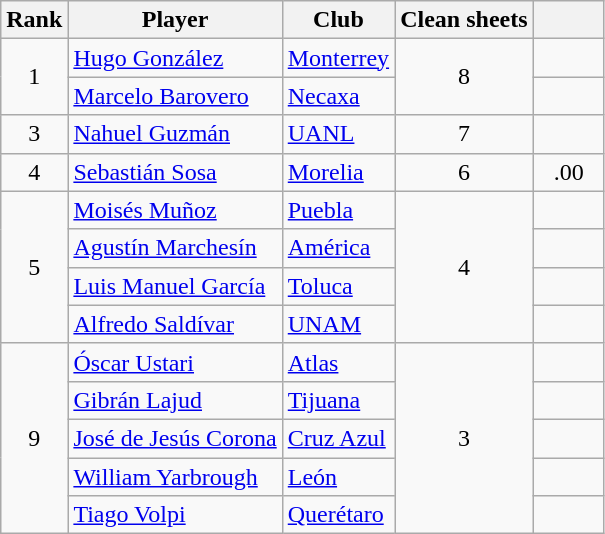<table class="wikitable">
<tr>
<th>Rank</th>
<th>Player</th>
<th>Club</th>
<th width=85>Clean sheets</th>
<th width=40></th>
</tr>
<tr>
<td align=center rowspan=2>1</td>
<td> <a href='#'>Hugo González</a></td>
<td><a href='#'>Monterrey</a></td>
<td align=center rowspan=2>8</td>
<td align=center rowspan=1></td>
</tr>
<tr>
<td> <a href='#'>Marcelo Barovero</a></td>
<td><a href='#'>Necaxa</a></td>
<td align=center rowspan=1></td>
</tr>
<tr>
<td align=center rowspan=1>3</td>
<td> <a href='#'>Nahuel Guzmán</a></td>
<td><a href='#'>UANL</a></td>
<td align=center rowspan=1>7</td>
<td align=center rowspan=1></td>
</tr>
<tr>
<td align=center rowspan=1>4</td>
<td> <a href='#'>Sebastián Sosa</a></td>
<td><a href='#'>Morelia</a></td>
<td align=center rowspan=1>6</td>
<td align=center rowspan=1>.00</td>
</tr>
<tr>
<td align=center rowspan=4>5</td>
<td> <a href='#'>Moisés Muñoz</a></td>
<td><a href='#'>Puebla</a></td>
<td align=center rowspan=4>4</td>
<td align=center rowspan=1></td>
</tr>
<tr>
<td> <a href='#'>Agustín Marchesín</a></td>
<td><a href='#'>América</a></td>
<td align=center rowspan=1></td>
</tr>
<tr>
<td> <a href='#'>Luis Manuel García</a></td>
<td><a href='#'>Toluca</a></td>
<td align=center rowspan=1></td>
</tr>
<tr>
<td> <a href='#'>Alfredo Saldívar</a></td>
<td><a href='#'>UNAM</a></td>
<td align=center rowspan=1></td>
</tr>
<tr>
<td align=center rowspan=5>9</td>
<td> <a href='#'>Óscar Ustari</a></td>
<td><a href='#'>Atlas</a></td>
<td align=center rowspan=5>3</td>
<td align=center rowspan=1></td>
</tr>
<tr>
<td> <a href='#'>Gibrán Lajud</a></td>
<td><a href='#'>Tijuana</a></td>
<td align=center rowspan=1></td>
</tr>
<tr>
<td> <a href='#'>José de Jesús Corona</a></td>
<td><a href='#'>Cruz Azul</a></td>
<td align=center rowspan=1></td>
</tr>
<tr>
<td> <a href='#'>William Yarbrough</a></td>
<td><a href='#'>León</a></td>
<td align=center rowspan=1></td>
</tr>
<tr>
<td> <a href='#'>Tiago Volpi</a></td>
<td><a href='#'>Querétaro</a></td>
<td align=center rowspan=1></td>
</tr>
</table>
